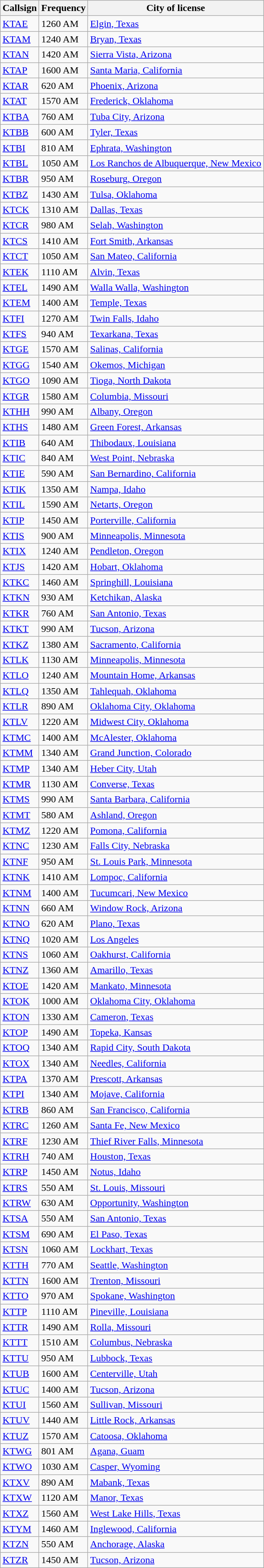<table class="wikitable sortable">
<tr>
<th>Callsign</th>
<th>Frequency</th>
<th>City of license</th>
</tr>
<tr>
<td><a href='#'>KTAE</a></td>
<td>1260 AM</td>
<td><a href='#'>Elgin, Texas</a></td>
</tr>
<tr>
<td><a href='#'>KTAM</a></td>
<td>1240 AM</td>
<td><a href='#'>Bryan, Texas</a></td>
</tr>
<tr>
<td><a href='#'>KTAN</a></td>
<td>1420 AM</td>
<td><a href='#'>Sierra Vista, Arizona</a></td>
</tr>
<tr>
<td><a href='#'>KTAP</a></td>
<td>1600 AM</td>
<td><a href='#'>Santa Maria, California</a></td>
</tr>
<tr>
<td><a href='#'>KTAR</a></td>
<td>620 AM</td>
<td><a href='#'>Phoenix, Arizona</a></td>
</tr>
<tr>
<td><a href='#'>KTAT</a></td>
<td>1570 AM</td>
<td><a href='#'>Frederick, Oklahoma</a></td>
</tr>
<tr>
<td><a href='#'>KTBA</a></td>
<td>760 AM</td>
<td><a href='#'>Tuba City, Arizona</a></td>
</tr>
<tr>
<td><a href='#'>KTBB</a></td>
<td>600 AM</td>
<td><a href='#'>Tyler, Texas</a></td>
</tr>
<tr>
<td><a href='#'>KTBI</a></td>
<td>810 AM</td>
<td><a href='#'>Ephrata, Washington</a></td>
</tr>
<tr>
<td><a href='#'>KTBL</a></td>
<td>1050 AM</td>
<td><a href='#'>Los Ranchos de Albuquerque, New Mexico</a></td>
</tr>
<tr>
<td><a href='#'>KTBR</a></td>
<td>950 AM</td>
<td><a href='#'>Roseburg, Oregon</a></td>
</tr>
<tr>
<td><a href='#'>KTBZ</a></td>
<td>1430 AM</td>
<td><a href='#'>Tulsa, Oklahoma</a></td>
</tr>
<tr>
<td><a href='#'>KTCK</a></td>
<td>1310 AM</td>
<td><a href='#'>Dallas, Texas</a></td>
</tr>
<tr>
<td><a href='#'>KTCR</a></td>
<td>980 AM</td>
<td><a href='#'>Selah, Washington</a></td>
</tr>
<tr>
<td><a href='#'>KTCS</a></td>
<td>1410 AM</td>
<td><a href='#'>Fort Smith, Arkansas</a></td>
</tr>
<tr>
<td><a href='#'>KTCT</a></td>
<td>1050 AM</td>
<td><a href='#'>San Mateo, California</a></td>
</tr>
<tr>
<td><a href='#'>KTEK</a></td>
<td>1110 AM</td>
<td><a href='#'>Alvin, Texas</a></td>
</tr>
<tr>
<td><a href='#'>KTEL</a></td>
<td>1490 AM</td>
<td><a href='#'>Walla Walla, Washington</a></td>
</tr>
<tr>
<td><a href='#'>KTEM</a></td>
<td>1400 AM</td>
<td><a href='#'>Temple, Texas</a></td>
</tr>
<tr>
<td><a href='#'>KTFI</a></td>
<td>1270 AM</td>
<td><a href='#'>Twin Falls, Idaho</a></td>
</tr>
<tr>
<td><a href='#'>KTFS</a></td>
<td>940 AM</td>
<td><a href='#'>Texarkana, Texas</a></td>
</tr>
<tr>
<td><a href='#'>KTGE</a></td>
<td>1570 AM</td>
<td><a href='#'>Salinas, California</a></td>
</tr>
<tr>
<td><a href='#'>KTGG</a></td>
<td>1540 AM</td>
<td><a href='#'>Okemos, Michigan</a></td>
</tr>
<tr>
<td><a href='#'>KTGO</a></td>
<td>1090 AM</td>
<td><a href='#'>Tioga, North Dakota</a></td>
</tr>
<tr>
<td><a href='#'>KTGR</a></td>
<td>1580 AM</td>
<td><a href='#'>Columbia, Missouri</a></td>
</tr>
<tr>
<td><a href='#'>KTHH</a></td>
<td>990 AM</td>
<td><a href='#'>Albany, Oregon</a></td>
</tr>
<tr>
<td><a href='#'>KTHS</a></td>
<td>1480 AM</td>
<td><a href='#'>Green Forest, Arkansas</a></td>
</tr>
<tr>
<td><a href='#'>KTIB</a></td>
<td>640 AM</td>
<td><a href='#'>Thibodaux, Louisiana</a></td>
</tr>
<tr>
<td><a href='#'>KTIC</a></td>
<td>840 AM</td>
<td><a href='#'>West Point, Nebraska</a></td>
</tr>
<tr>
<td><a href='#'>KTIE</a></td>
<td>590 AM</td>
<td><a href='#'>San Bernardino, California</a></td>
</tr>
<tr>
<td><a href='#'>KTIK</a></td>
<td>1350 AM</td>
<td><a href='#'>Nampa, Idaho</a></td>
</tr>
<tr>
<td><a href='#'>KTIL</a></td>
<td>1590 AM</td>
<td><a href='#'>Netarts, Oregon</a></td>
</tr>
<tr>
<td><a href='#'>KTIP</a></td>
<td>1450 AM</td>
<td><a href='#'>Porterville, California</a></td>
</tr>
<tr>
<td><a href='#'>KTIS</a></td>
<td>900 AM</td>
<td><a href='#'>Minneapolis, Minnesota</a></td>
</tr>
<tr>
<td><a href='#'>KTIX</a></td>
<td>1240 AM</td>
<td><a href='#'>Pendleton, Oregon</a></td>
</tr>
<tr>
<td><a href='#'>KTJS</a></td>
<td>1420 AM</td>
<td><a href='#'>Hobart, Oklahoma</a></td>
</tr>
<tr>
<td><a href='#'>KTKC</a></td>
<td>1460 AM</td>
<td><a href='#'>Springhill, Louisiana</a></td>
</tr>
<tr>
<td><a href='#'>KTKN</a></td>
<td>930 AM</td>
<td><a href='#'>Ketchikan, Alaska</a></td>
</tr>
<tr>
<td><a href='#'>KTKR</a></td>
<td>760 AM</td>
<td><a href='#'>San Antonio, Texas</a></td>
</tr>
<tr>
<td><a href='#'>KTKT</a></td>
<td>990 AM</td>
<td><a href='#'>Tucson, Arizona</a></td>
</tr>
<tr>
<td><a href='#'>KTKZ</a></td>
<td>1380 AM</td>
<td><a href='#'>Sacramento, California</a></td>
</tr>
<tr>
<td><a href='#'>KTLK</a></td>
<td>1130 AM</td>
<td><a href='#'>Minneapolis, Minnesota</a></td>
</tr>
<tr>
<td><a href='#'>KTLO</a></td>
<td>1240 AM</td>
<td><a href='#'>Mountain Home, Arkansas</a></td>
</tr>
<tr>
<td><a href='#'>KTLQ</a></td>
<td>1350 AM</td>
<td><a href='#'>Tahlequah, Oklahoma</a></td>
</tr>
<tr>
<td><a href='#'>KTLR</a></td>
<td>890 AM</td>
<td><a href='#'>Oklahoma City, Oklahoma</a></td>
</tr>
<tr>
<td><a href='#'>KTLV</a></td>
<td>1220 AM</td>
<td><a href='#'>Midwest City, Oklahoma</a></td>
</tr>
<tr>
<td><a href='#'>KTMC</a></td>
<td>1400 AM</td>
<td><a href='#'>McAlester, Oklahoma</a></td>
</tr>
<tr>
<td><a href='#'>KTMM</a></td>
<td>1340 AM</td>
<td><a href='#'>Grand Junction, Colorado</a></td>
</tr>
<tr>
<td><a href='#'>KTMP</a></td>
<td>1340 AM</td>
<td><a href='#'>Heber City, Utah</a></td>
</tr>
<tr>
<td><a href='#'>KTMR</a></td>
<td>1130 AM</td>
<td><a href='#'>Converse, Texas</a></td>
</tr>
<tr>
<td><a href='#'>KTMS</a></td>
<td>990 AM</td>
<td><a href='#'>Santa Barbara, California</a></td>
</tr>
<tr>
<td><a href='#'>KTMT</a></td>
<td>580 AM</td>
<td><a href='#'>Ashland, Oregon</a></td>
</tr>
<tr>
<td><a href='#'>KTMZ</a></td>
<td>1220 AM</td>
<td><a href='#'>Pomona, California</a></td>
</tr>
<tr>
<td><a href='#'>KTNC</a></td>
<td>1230 AM</td>
<td><a href='#'>Falls City, Nebraska</a></td>
</tr>
<tr>
<td><a href='#'>KTNF</a></td>
<td>950 AM</td>
<td><a href='#'>St. Louis Park, Minnesota</a></td>
</tr>
<tr>
<td><a href='#'>KTNK</a></td>
<td>1410 AM</td>
<td><a href='#'>Lompoc, California</a></td>
</tr>
<tr>
<td><a href='#'>KTNM</a></td>
<td>1400 AM</td>
<td><a href='#'>Tucumcari, New Mexico</a></td>
</tr>
<tr>
<td><a href='#'>KTNN</a></td>
<td>660 AM</td>
<td><a href='#'>Window Rock, Arizona</a></td>
</tr>
<tr>
<td><a href='#'>KTNO</a></td>
<td>620 AM</td>
<td><a href='#'>Plano, Texas</a></td>
</tr>
<tr>
<td><a href='#'>KTNQ</a></td>
<td>1020 AM</td>
<td><a href='#'>Los Angeles</a></td>
</tr>
<tr>
<td><a href='#'>KTNS</a></td>
<td>1060 AM</td>
<td><a href='#'>Oakhurst, California</a></td>
</tr>
<tr>
<td><a href='#'>KTNZ</a></td>
<td>1360 AM</td>
<td><a href='#'>Amarillo, Texas</a></td>
</tr>
<tr>
<td><a href='#'>KTOE</a></td>
<td>1420 AM</td>
<td><a href='#'>Mankato, Minnesota</a></td>
</tr>
<tr>
<td><a href='#'>KTOK</a></td>
<td>1000 AM</td>
<td><a href='#'>Oklahoma City, Oklahoma</a></td>
</tr>
<tr>
<td><a href='#'>KTON</a></td>
<td>1330 AM</td>
<td><a href='#'>Cameron, Texas</a></td>
</tr>
<tr>
<td><a href='#'>KTOP</a></td>
<td>1490 AM</td>
<td><a href='#'>Topeka, Kansas</a></td>
</tr>
<tr>
<td><a href='#'>KTOQ</a></td>
<td>1340 AM</td>
<td><a href='#'>Rapid City, South Dakota</a></td>
</tr>
<tr>
<td><a href='#'>KTOX</a></td>
<td>1340 AM</td>
<td><a href='#'>Needles, California</a></td>
</tr>
<tr>
<td><a href='#'>KTPA</a></td>
<td>1370 AM</td>
<td><a href='#'>Prescott, Arkansas</a></td>
</tr>
<tr>
<td><a href='#'>KTPI</a></td>
<td>1340 AM</td>
<td><a href='#'>Mojave, California</a></td>
</tr>
<tr>
<td><a href='#'>KTRB</a></td>
<td>860 AM</td>
<td><a href='#'>San Francisco, California</a></td>
</tr>
<tr>
<td><a href='#'>KTRC</a></td>
<td>1260 AM</td>
<td><a href='#'>Santa Fe, New Mexico</a></td>
</tr>
<tr>
<td><a href='#'>KTRF</a></td>
<td>1230 AM</td>
<td><a href='#'>Thief River Falls, Minnesota</a></td>
</tr>
<tr>
<td><a href='#'>KTRH</a></td>
<td>740 AM</td>
<td><a href='#'>Houston, Texas</a></td>
</tr>
<tr>
<td><a href='#'>KTRP</a></td>
<td>1450 AM</td>
<td><a href='#'>Notus, Idaho</a></td>
</tr>
<tr>
<td><a href='#'>KTRS</a></td>
<td>550 AM</td>
<td><a href='#'>St. Louis, Missouri</a></td>
</tr>
<tr>
<td><a href='#'>KTRW</a></td>
<td>630 AM</td>
<td><a href='#'>Opportunity, Washington</a></td>
</tr>
<tr>
<td><a href='#'>KTSA</a></td>
<td>550 AM</td>
<td><a href='#'>San Antonio, Texas</a></td>
</tr>
<tr>
<td><a href='#'>KTSM</a></td>
<td>690 AM</td>
<td><a href='#'>El Paso, Texas</a></td>
</tr>
<tr>
<td><a href='#'>KTSN</a></td>
<td>1060 AM</td>
<td><a href='#'>Lockhart, Texas</a></td>
</tr>
<tr>
<td><a href='#'>KTTH</a></td>
<td>770 AM</td>
<td><a href='#'>Seattle, Washington</a></td>
</tr>
<tr>
<td><a href='#'>KTTN</a></td>
<td>1600 AM</td>
<td><a href='#'>Trenton, Missouri</a></td>
</tr>
<tr>
<td><a href='#'>KTTO</a></td>
<td>970 AM</td>
<td><a href='#'>Spokane, Washington</a></td>
</tr>
<tr>
<td><a href='#'>KTTP</a></td>
<td>1110 AM</td>
<td><a href='#'>Pineville, Louisiana</a></td>
</tr>
<tr>
<td><a href='#'>KTTR</a></td>
<td>1490 AM</td>
<td><a href='#'>Rolla, Missouri</a></td>
</tr>
<tr>
<td><a href='#'>KTTT</a></td>
<td>1510 AM</td>
<td><a href='#'>Columbus, Nebraska</a></td>
</tr>
<tr>
<td><a href='#'>KTTU</a></td>
<td>950 AM</td>
<td><a href='#'>Lubbock, Texas</a></td>
</tr>
<tr>
<td><a href='#'>KTUB</a></td>
<td>1600 AM</td>
<td><a href='#'>Centerville, Utah</a></td>
</tr>
<tr>
<td><a href='#'>KTUC</a></td>
<td>1400 AM</td>
<td><a href='#'>Tucson, Arizona</a></td>
</tr>
<tr>
<td><a href='#'>KTUI</a></td>
<td>1560 AM</td>
<td><a href='#'>Sullivan, Missouri</a></td>
</tr>
<tr>
<td><a href='#'>KTUV</a></td>
<td>1440 AM</td>
<td><a href='#'>Little Rock, Arkansas</a></td>
</tr>
<tr>
<td><a href='#'>KTUZ</a></td>
<td>1570 AM</td>
<td><a href='#'>Catoosa, Oklahoma</a></td>
</tr>
<tr>
<td><a href='#'>KTWG</a></td>
<td>801 AM</td>
<td><a href='#'>Agana, Guam</a></td>
</tr>
<tr>
<td><a href='#'>KTWO</a></td>
<td>1030 AM</td>
<td><a href='#'>Casper, Wyoming</a></td>
</tr>
<tr>
<td><a href='#'>KTXV</a></td>
<td>890 AM</td>
<td><a href='#'>Mabank, Texas</a></td>
</tr>
<tr>
<td><a href='#'>KTXW</a></td>
<td>1120 AM</td>
<td><a href='#'>Manor, Texas</a></td>
</tr>
<tr>
<td><a href='#'>KTXZ</a></td>
<td>1560 AM</td>
<td><a href='#'>West Lake Hills, Texas</a></td>
</tr>
<tr>
<td><a href='#'>KTYM</a></td>
<td>1460 AM</td>
<td><a href='#'>Inglewood, California</a></td>
</tr>
<tr>
<td><a href='#'>KTZN</a></td>
<td>550 AM</td>
<td><a href='#'>Anchorage, Alaska</a></td>
</tr>
<tr>
<td><a href='#'>KTZR</a></td>
<td>1450 AM</td>
<td><a href='#'>Tucson, Arizona</a></td>
</tr>
</table>
